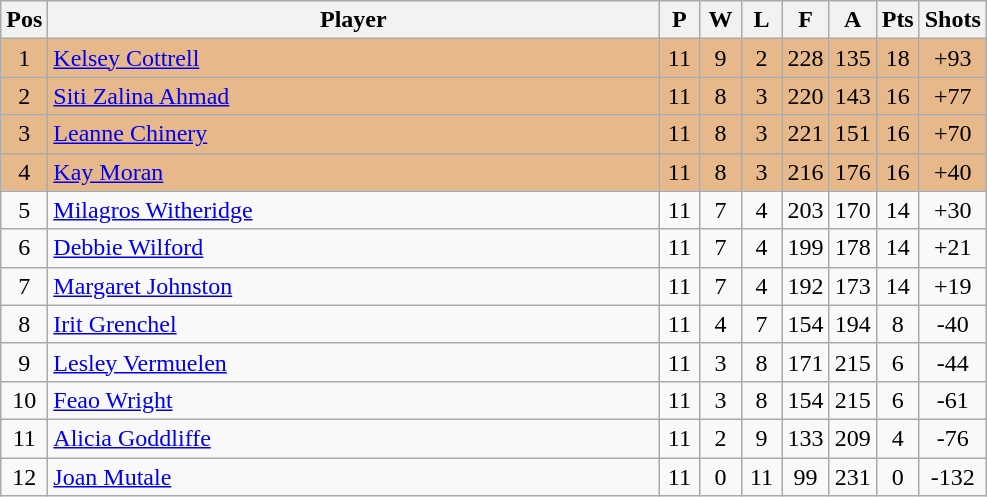<table class="wikitable" style="font-size: 100%">
<tr>
<th width=20>Pos</th>
<th width=400>Player</th>
<th width=20>P</th>
<th width=20>W</th>
<th width=20>L</th>
<th width=20>F</th>
<th width=20>A</th>
<th width=20>Pts</th>
<th width=20>Shots</th>
</tr>
<tr align=center style="background: #E6B88A;">
<td>1</td>
<td align="left"> <a href='#'>Kelsey Cottrell</a></td>
<td>11</td>
<td>9</td>
<td>2</td>
<td>228</td>
<td>135</td>
<td>18</td>
<td>+93</td>
</tr>
<tr align=center style="background: #E6B88A;">
<td>2</td>
<td align="left"> <a href='#'>Siti Zalina Ahmad</a></td>
<td>11</td>
<td>8</td>
<td>3</td>
<td>220</td>
<td>143</td>
<td>16</td>
<td>+77</td>
</tr>
<tr align=center style="background: #E6B88A;">
<td>3</td>
<td align="left"> <a href='#'>Leanne Chinery</a></td>
<td>11</td>
<td>8</td>
<td>3</td>
<td>221</td>
<td>151</td>
<td>16</td>
<td>+70</td>
</tr>
<tr align=center style="background: #E6B88A;">
<td>4</td>
<td align="left"> <a href='#'>Kay Moran</a></td>
<td>11</td>
<td>8</td>
<td>3</td>
<td>216</td>
<td>176</td>
<td>16</td>
<td>+40</td>
</tr>
<tr align=center>
<td>5</td>
<td align="left"> <a href='#'>Milagros Witheridge</a></td>
<td>11</td>
<td>7</td>
<td>4</td>
<td>203</td>
<td>170</td>
<td>14</td>
<td>+30</td>
</tr>
<tr align=center>
<td>6</td>
<td align="left"> <a href='#'>Debbie Wilford</a></td>
<td>11</td>
<td>7</td>
<td>4</td>
<td>199</td>
<td>178</td>
<td>14</td>
<td>+21</td>
</tr>
<tr align=center>
<td>7</td>
<td align="left"> <a href='#'>Margaret Johnston</a></td>
<td>11</td>
<td>7</td>
<td>4</td>
<td>192</td>
<td>173</td>
<td>14</td>
<td>+19</td>
</tr>
<tr align=center>
<td>8</td>
<td align="left"> <a href='#'>Irit Grenchel</a></td>
<td>11</td>
<td>4</td>
<td>7</td>
<td>154</td>
<td>194</td>
<td>8</td>
<td>-40</td>
</tr>
<tr align=center>
<td>9</td>
<td align="left"> <a href='#'>Lesley Vermuelen</a></td>
<td>11</td>
<td>3</td>
<td>8</td>
<td>171</td>
<td>215</td>
<td>6</td>
<td>-44</td>
</tr>
<tr align=center>
<td>10</td>
<td align="left"> <a href='#'>Feao Wright</a></td>
<td>11</td>
<td>3</td>
<td>8</td>
<td>154</td>
<td>215</td>
<td>6</td>
<td>-61</td>
</tr>
<tr align=center>
<td>11</td>
<td align="left"> <a href='#'>Alicia Goddliffe</a></td>
<td>11</td>
<td>2</td>
<td>9</td>
<td>133</td>
<td>209</td>
<td>4</td>
<td>-76</td>
</tr>
<tr align=center>
<td>12</td>
<td align="left"> <a href='#'>Joan Mutale</a></td>
<td>11</td>
<td>0</td>
<td>11</td>
<td>99</td>
<td>231</td>
<td>0</td>
<td>-132</td>
</tr>
</table>
